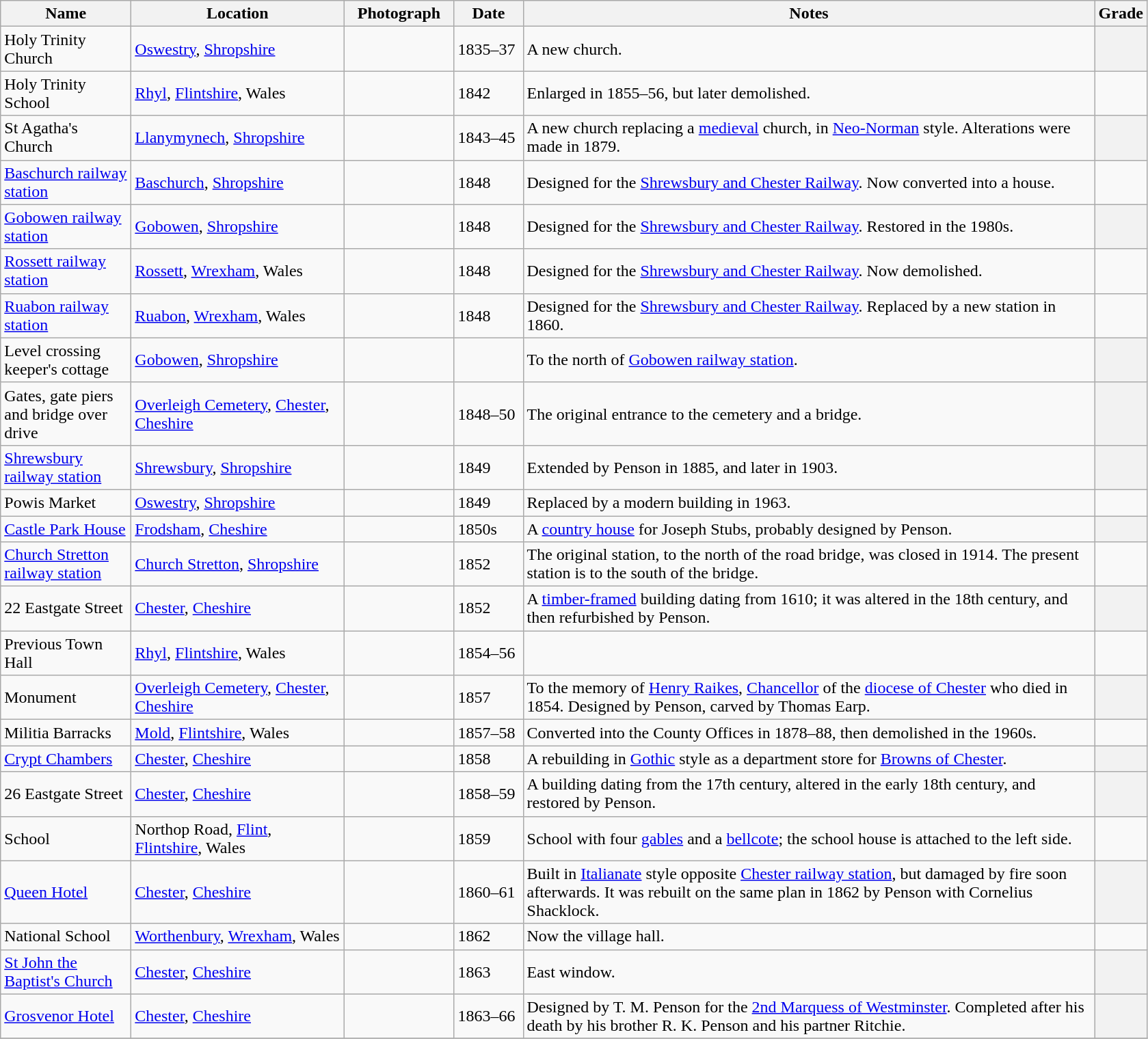<table class="wikitable sortable">
<tr>
<th style="width:120px">Name</th>
<th style="width:200px">Location</th>
<th style="width:100px" class="unsortable">Photograph</th>
<th style="width:60px">Date</th>
<th style="width:550px" class="unsortable">Notes</th>
<th style="width:24px">Grade</th>
</tr>
<tr>
<td>Holy Trinity Church</td>
<td><a href='#'>Oswestry</a>, <a href='#'>Shropshire</a><br><small></small></td>
<td></td>
<td>1835–37</td>
<td>A new church.</td>
<th></th>
</tr>
<tr>
<td>Holy Trinity School</td>
<td><a href='#'>Rhyl</a>, <a href='#'>Flintshire</a>, Wales</td>
<td></td>
<td>1842</td>
<td>Enlarged in 1855–56, but later demolished.</td>
</tr>
<tr>
<td>St Agatha's Church</td>
<td><a href='#'>Llanymynech</a>, <a href='#'>Shropshire</a><br><small></small></td>
<td></td>
<td>1843–45</td>
<td>A new church replacing a <a href='#'>medieval</a> church, in <a href='#'>Neo-Norman</a> style.  Alterations were made in 1879.</td>
<th></th>
</tr>
<tr>
<td><a href='#'>Baschurch railway station</a></td>
<td><a href='#'>Baschurch</a>, <a href='#'>Shropshire</a><br><small></small></td>
<td></td>
<td>1848</td>
<td>Designed for the <a href='#'>Shrewsbury and Chester Railway</a>. Now converted into a house.</td>
<td></td>
</tr>
<tr>
<td><a href='#'>Gobowen railway station</a></td>
<td><a href='#'>Gobowen</a>, <a href='#'>Shropshire</a><br><small></small></td>
<td></td>
<td>1848</td>
<td>Designed for the <a href='#'>Shrewsbury and Chester Railway</a>. Restored in the 1980s.</td>
<th></th>
</tr>
<tr>
<td><a href='#'>Rossett railway station</a></td>
<td><a href='#'>Rossett</a>, <a href='#'>Wrexham</a>, Wales</td>
<td></td>
<td>1848</td>
<td>Designed for the <a href='#'>Shrewsbury and Chester Railway</a>.  Now demolished.</td>
<td></td>
</tr>
<tr>
<td><a href='#'>Ruabon railway station</a></td>
<td><a href='#'>Ruabon</a>, <a href='#'>Wrexham</a>, Wales<br><small></small></td>
<td></td>
<td>1848</td>
<td>Designed for the <a href='#'>Shrewsbury and Chester Railway</a>.  Replaced by a new station in 1860.</td>
</tr>
<tr>
<td>Level crossing keeper's cottage</td>
<td><a href='#'>Gobowen</a>, <a href='#'>Shropshire</a><br><small></small></td>
<td></td>
<td></td>
<td>To the north of <a href='#'>Gobowen railway station</a>.</td>
<th></th>
</tr>
<tr>
<td>Gates, gate piers and bridge over drive</td>
<td><a href='#'>Overleigh Cemetery</a>, <a href='#'>Chester</a>, <a href='#'>Cheshire</a><br><small></small></td>
<td></td>
<td>1848–50</td>
<td>The original entrance to the cemetery and a bridge.</td>
<th></th>
</tr>
<tr>
<td><a href='#'>Shrewsbury railway station</a></td>
<td><a href='#'>Shrewsbury</a>, <a href='#'>Shropshire</a><br><small></small></td>
<td></td>
<td>1849</td>
<td>Extended by Penson in 1885, and later in 1903.</td>
<th></th>
</tr>
<tr>
<td>Powis Market</td>
<td><a href='#'>Oswestry</a>, <a href='#'>Shropshire</a><br><small></small></td>
<td></td>
<td>1849</td>
<td>Replaced by a modern building in 1963.</td>
<td></td>
</tr>
<tr>
<td><a href='#'>Castle Park House</a></td>
<td><a href='#'>Frodsham</a>, <a href='#'>Cheshire</a><br><small></small></td>
<td></td>
<td>1850s</td>
<td>A <a href='#'>country house</a> for Joseph Stubs, probably designed by Penson.</td>
<th></th>
</tr>
<tr>
<td><a href='#'>Church Stretton railway station</a></td>
<td><a href='#'>Church Stretton</a>, <a href='#'>Shropshire</a><br><small></small></td>
<td></td>
<td>1852</td>
<td>The original station, to the north of the road bridge, was closed in 1914.  The present station is to the south of the bridge.</td>
<td></td>
</tr>
<tr>
<td>22 Eastgate Street</td>
<td><a href='#'>Chester</a>, <a href='#'>Cheshire</a><br><small></small></td>
<td></td>
<td>1852</td>
<td>A <a href='#'>timber-framed</a> building dating from 1610; it was altered in the 18th century, and then refurbished by Penson.</td>
<th></th>
</tr>
<tr>
<td>Previous Town Hall</td>
<td><a href='#'>Rhyl</a>, <a href='#'>Flintshire</a>, Wales</td>
<td></td>
<td>1854–56</td>
<td></td>
<td></td>
</tr>
<tr>
<td>Monument</td>
<td><a href='#'>Overleigh Cemetery</a>, <a href='#'>Chester</a>, <a href='#'>Cheshire</a><br><small></small></td>
<td></td>
<td>1857</td>
<td>To the memory of <a href='#'>Henry Raikes</a>, <a href='#'>Chancellor</a> of the <a href='#'>diocese of Chester</a> who died in 1854.  Designed by Penson, carved by Thomas Earp.</td>
<th></th>
</tr>
<tr>
<td>Militia Barracks</td>
<td><a href='#'>Mold</a>, <a href='#'>Flintshire</a>, Wales</td>
<td></td>
<td>1857–58</td>
<td>Converted into the County Offices in 1878–88, then demolished in the 1960s.</td>
<td></td>
</tr>
<tr>
<td><a href='#'>Crypt Chambers</a></td>
<td><a href='#'>Chester</a>, <a href='#'>Cheshire</a><br><small></small></td>
<td></td>
<td>1858</td>
<td>A rebuilding in <a href='#'>Gothic</a> style as a department store for <a href='#'>Browns of Chester</a>.</td>
<th></th>
</tr>
<tr>
<td>26 Eastgate Street</td>
<td><a href='#'>Chester</a>, <a href='#'>Cheshire</a><br><small></small></td>
<td></td>
<td>1858–59</td>
<td>A building dating from the 17th century, altered in the early 18th century, and restored by Penson.</td>
<th></th>
</tr>
<tr>
<td>School</td>
<td>Northop Road, <a href='#'>Flint</a>, <a href='#'>Flintshire</a>, Wales</td>
<td></td>
<td>1859</td>
<td>School with four <a href='#'>gables</a> and a <a href='#'>bellcote</a>; the school house is attached to the left side.</td>
<td></td>
</tr>
<tr>
<td><a href='#'>Queen Hotel</a></td>
<td><a href='#'>Chester</a>, <a href='#'>Cheshire</a><br><small></small></td>
<td></td>
<td>1860–61</td>
<td>Built in <a href='#'>Italianate</a> style opposite <a href='#'>Chester railway station</a>, but damaged by fire soon afterwards.  It was rebuilt on the same plan in 1862 by Penson with Cornelius Shacklock.</td>
<th></th>
</tr>
<tr>
<td>National School</td>
<td><a href='#'>Worthenbury</a>, <a href='#'>Wrexham</a>, Wales</td>
<td></td>
<td>1862</td>
<td>Now the village hall.</td>
<td></td>
</tr>
<tr>
<td><a href='#'>St John the Baptist's Church</a></td>
<td><a href='#'>Chester</a>, <a href='#'>Cheshire</a><br><small></small></td>
<td></td>
<td>1863</td>
<td>East window.</td>
<th></th>
</tr>
<tr>
<td><a href='#'>Grosvenor Hotel</a></td>
<td><a href='#'>Chester</a>, <a href='#'>Cheshire</a><br><small></small></td>
<td></td>
<td>1863–66</td>
<td>Designed by T. M. Penson for the <a href='#'>2nd Marquess of Westminster</a>. Completed after his death by his brother R. K. Penson and his partner Ritchie.</td>
<th></th>
</tr>
<tr>
</tr>
</table>
